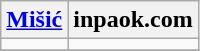<table class="wikitable" style="text-align:left">
<tr>
<th><a href='#'>Mišić</a></th>
<th>inpaok.com</th>
</tr>
<tr>
<td></td>
<td></td>
</tr>
<tr>
</tr>
</table>
